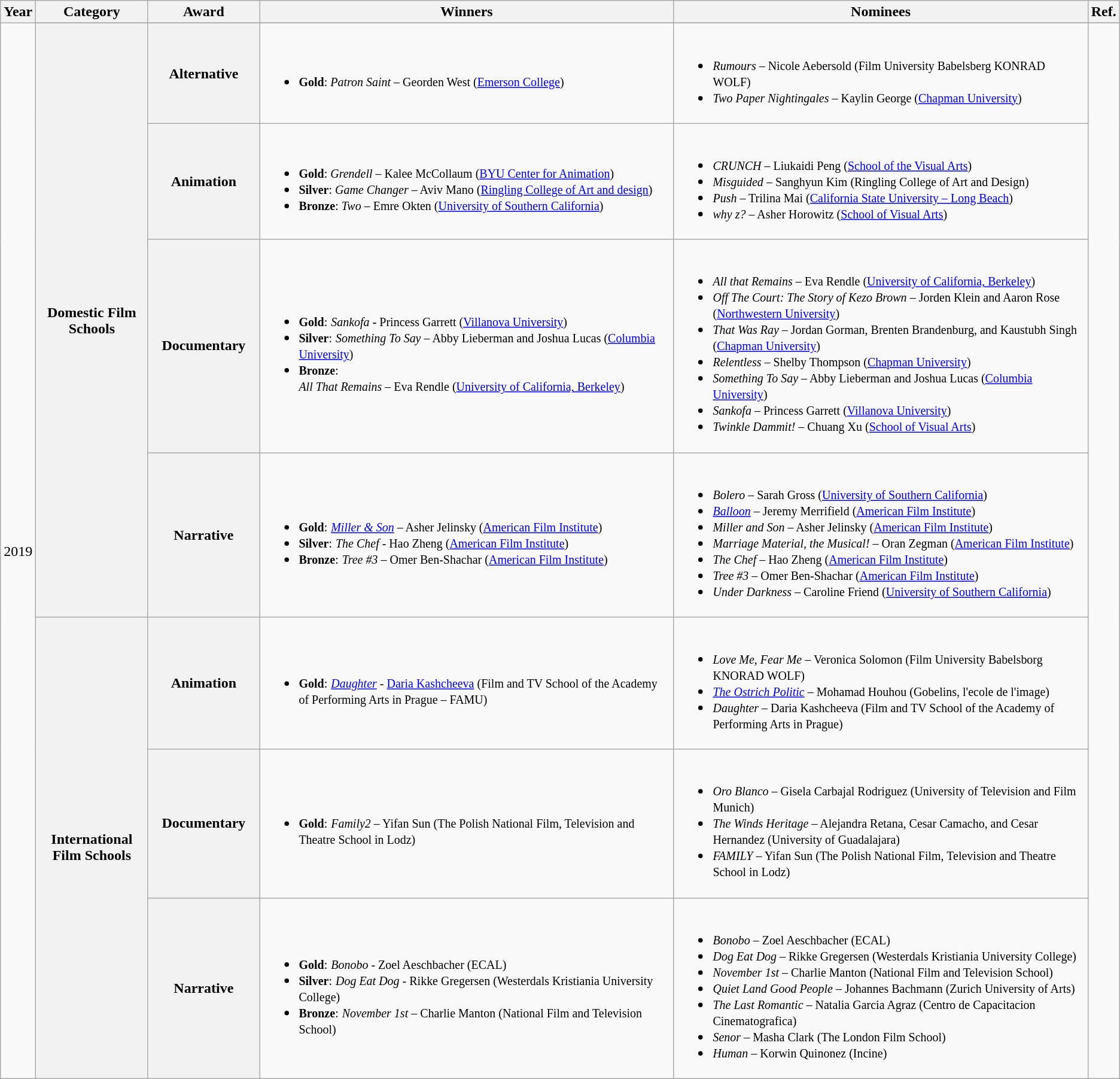<table class="wikitable sortable">
<tr>
<th bgcolor="#efefef">Year</th>
<th bgcolor="#efefef" width="10%">Category</th>
<th bgcolor="#efefef" width="10%">Award</th>
<th bgcolor="#efefef" width="37%">Winners</th>
<th bgcolor="#efefef">Nominees</th>
<th bgcolor="#efefef" class=unsortable>Ref.</th>
</tr>
<tr>
<td rowspan="8">2019</td>
</tr>
<tr>
<th rowspan="4">Domestic Film Schools</th>
<th scope="row"><strong>Alternative</strong></th>
<td><br><ul><li><small><strong>Gold</strong>: <em>Patron Saint</em> – Georden West (<a href='#'>Emerson College</a>)</small></li></ul></td>
<td><br><ul><li><small><em>Rumours</em> – Nicole Aebersold (Film University Babelsberg KONRAD WOLF)</small></li><li><small><em>Two Paper Nightingales</em> – Kaylin George (<a href='#'>Chapman University</a>)</small></li></ul></td>
<td rowspan="7"><br><br></td>
</tr>
<tr>
<th scope="row"><strong>Animation</strong></th>
<td><br><ul><li><small><strong>Gold</strong>: <em>Grendell</em> – Kalee McCollaum (<a href='#'>BYU Center for Animation</a>)</small></li><li><small><strong>Silver</strong>: <em>Game Changer</em> – Aviv Mano (<a href='#'>Ringling College of Art and design</a>)</small></li><li><small><strong>Bronze</strong>: <em>Two</em> – Emre Okten (<a href='#'>University of Southern California</a>)</small></li></ul></td>
<td><br><ul><li><small><em>CRUNCH</em> – Liukaidi Peng (<a href='#'>School of the Visual Arts</a>)</small></li><li><small><em>Misguided</em> – Sanghyun Kim (Ringling College of Art and Design)</small></li><li><small><em>Push</em> – Trilina Mai (<a href='#'>California State University – Long Beach</a>)</small></li><li><small><em>why z?</em> – Asher Horowitz (<a href='#'>School of Visual Arts</a>)</small></li></ul></td>
</tr>
<tr>
<th scope="row"><strong>Documentary</strong></th>
<td><br><ul><li><small><strong>Gold</strong>:</small> <small><em>Sankofa</em> <strong>-</strong> Princess Garrett (<a href='#'>Villanova University</a>)</small></li><li><small><strong>Silver</strong>:</small> <small><em>Something To Say</em> – Abby Lieberman and Joshua Lucas (<a href='#'>Columbia University</a>)</small></li><li><small><strong>Bronze</strong>: <br><em>All That Remains</em> – Eva Rendle (<a href='#'>University of California, Berkeley</a>)</small></li></ul></td>
<td><br><ul><li><small><em>All that Remains</em> – Eva Rendle (<a href='#'>University of California, Berkeley</a>)</small></li><li><small><em>Off The Court: The Story of Kezo Brown</em> – Jorden Klein and Aaron Rose (<a href='#'>Northwestern University</a>)</small></li><li><small><em>That Was Ray</em> – Jordan Gorman, Brenten Brandenburg, and Kaustubh Singh (<a href='#'>Chapman University</a>)</small></li><li><small><em>Relentless</em> – Shelby Thompson (<a href='#'>Chapman University</a>)</small></li><li><small><em>Something To Say</em> – Abby Lieberman and Joshua Lucas (<a href='#'>Columbia University</a>)</small></li><li><small><em>Sankofa</em> – Princess Garrett (<a href='#'>Villanova University</a>)</small></li><li><small><em>Twinkle Dammit!</em> – Chuang Xu (<a href='#'>School of Visual Arts</a>)</small></li></ul></td>
</tr>
<tr>
<th scope="row"><strong>Narrative</strong></th>
<td><br><ul><li><small><strong>Gold</strong>:</small> <small><em><a href='#'>Miller & Son</a></em> – Asher Jelinsky (<a href='#'>American Film Institute</a>)</small></li><li><small><strong>Silver</strong>:</small> <small><em>The Chef -</em> Hao Zheng (<a href='#'>American Film Institute</a>)</small></li><li><small><strong>Bronze</strong>:</small> <small><em>Tree #3</em> – Omer Ben-Shachar (<a href='#'>American Film Institute</a>)<br></small></li></ul></td>
<td><br><ul><li><small><em>Bolero</em> – Sarah Gross (<a href='#'>University of Southern California</a>)</small></li><li><small><em><a href='#'>Balloon</a></em> – Jeremy Merrifield (<a href='#'>American Film Institute</a>)</small></li><li><small><em>Miller and Son</em> – Asher Jelinsky (<a href='#'>American Film Institute</a>)</small></li><li><small><em>Marriage Material, the Musical!</em> – Oran Zegman (<a href='#'>American Film Institute</a>)</small></li><li><small><em>The Chef</em> – Hao Zheng (<a href='#'>American Film Institute</a>)</small></li><li><small><em>Tree #3</em> – Omer Ben-Shachar (<a href='#'>American Film Institute</a>)</small></li><li><small><em>Under Darkness</em> – Caroline Friend (<a href='#'>University of Southern California</a>)</small></li></ul></td>
</tr>
<tr>
<th rowspan="4">International Film Schools</th>
<th scope="row"><strong>Animation</strong></th>
<td><br><ul><li><small><strong>Gold</strong>:</small> <small><em><a href='#'>Daughter</a> -</em> <a href='#'>Daria Kashcheeva</a> (Film and TV School of the Academy of Performing Arts in Prague – FAMU)<br></small></li></ul></td>
<td><br><ul><li><small><em>Love Me, Fear Me</em> – Veronica Solomon (Film University Babelsborg KNORAD WOLF)</small></li><li><small><em><a href='#'>The Ostrich Politic</a></em> – Mohamad Houhou (Gobelins, l'ecole de l'image)</small></li><li><small><em>Daughter</em> – Daria Kashcheeva (Film and TV School of the Academy of Performing Arts in Prague)</small></li></ul></td>
</tr>
<tr>
<th scope="row"><strong>Documentary</strong></th>
<td><br><ul><li><small><strong>Gold</strong>:</small> <small><em>Family2</em> – Yifan Sun (The Polish National Film, Television and Theatre School in Lodz)<br></small></li></ul></td>
<td><br><ul><li><small><em>Oro Blanco</em> – Gisela Carbajal Rodriguez (University of Television and Film Munich)</small></li><li><small><em>The Winds Heritage</em> – Alejandra Retana, Cesar Camacho, and Cesar Hernandez (University of Guadalajara)</small></li><li><small><em>FAMILY</em> – Yifan Sun (The Polish National Film, Television and Theatre School in Lodz)</small></li></ul></td>
</tr>
<tr>
<th scope="row"><strong>Narrative</strong></th>
<td><br><ul><li><small><strong>Gold</strong>:</small> <small><em>Bonobo -</em> Zoel Aeschbacher (ECAL)</small></li><li><small><strong>Silver</strong>:</small> <small><em>Dog Eat Dog -</em> Rikke Gregersen (Westerdals Kristiania University College)</small></li><li><small><strong>Bronze</strong>:</small> <small><em>November 1st</em> – Charlie Manton (National Film and Television School)<br></small></li></ul></td>
<td><br><ul><li><small><em>Bonobo</em> – Zoel Aeschbacher (ECAL)</small></li><li><small><em>Dog Eat Dog</em> – Rikke Gregersen (Westerdals Kristiania University College)</small></li><li><small><em>November 1st</em> – Charlie Manton (National Film and Television School)</small></li><li><small><em>Quiet Land Good People</em> – Johannes Bachmann (Zurich University of Arts)</small></li><li><small><em>The Last Romantic</em> – Natalia Garcia Agraz (Centro de Capacitacion Cinematografica)</small></li><li><small><em>Senor</em> – Masha Clark (The London Film School)</small></li><li><small><em>Human</em> – Korwin Quinonez (Incine)</small></li></ul></td>
</tr>
</table>
